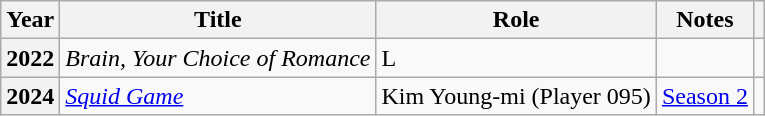<table class="wikitable plainrowheaders">
<tr>
<th scope="col">Year</th>
<th scope="col">Title</th>
<th scope="col">Role</th>
<th scope="col">Notes</th>
<th scope="col" class="unsortable"></th>
</tr>
<tr>
<th scope="row">2022</th>
<td><em>Brain, Your Choice of Romance</em></td>
<td>L</td>
<td></td>
<td style="text-align:center"></td>
</tr>
<tr>
<th scope="row">2024</th>
<td><em><a href='#'>Squid Game</a></em></td>
<td>Kim Young-mi (Player 095)</td>
<td><a href='#'>Season 2</a></td>
<td style="text-align:center"></td>
</tr>
</table>
